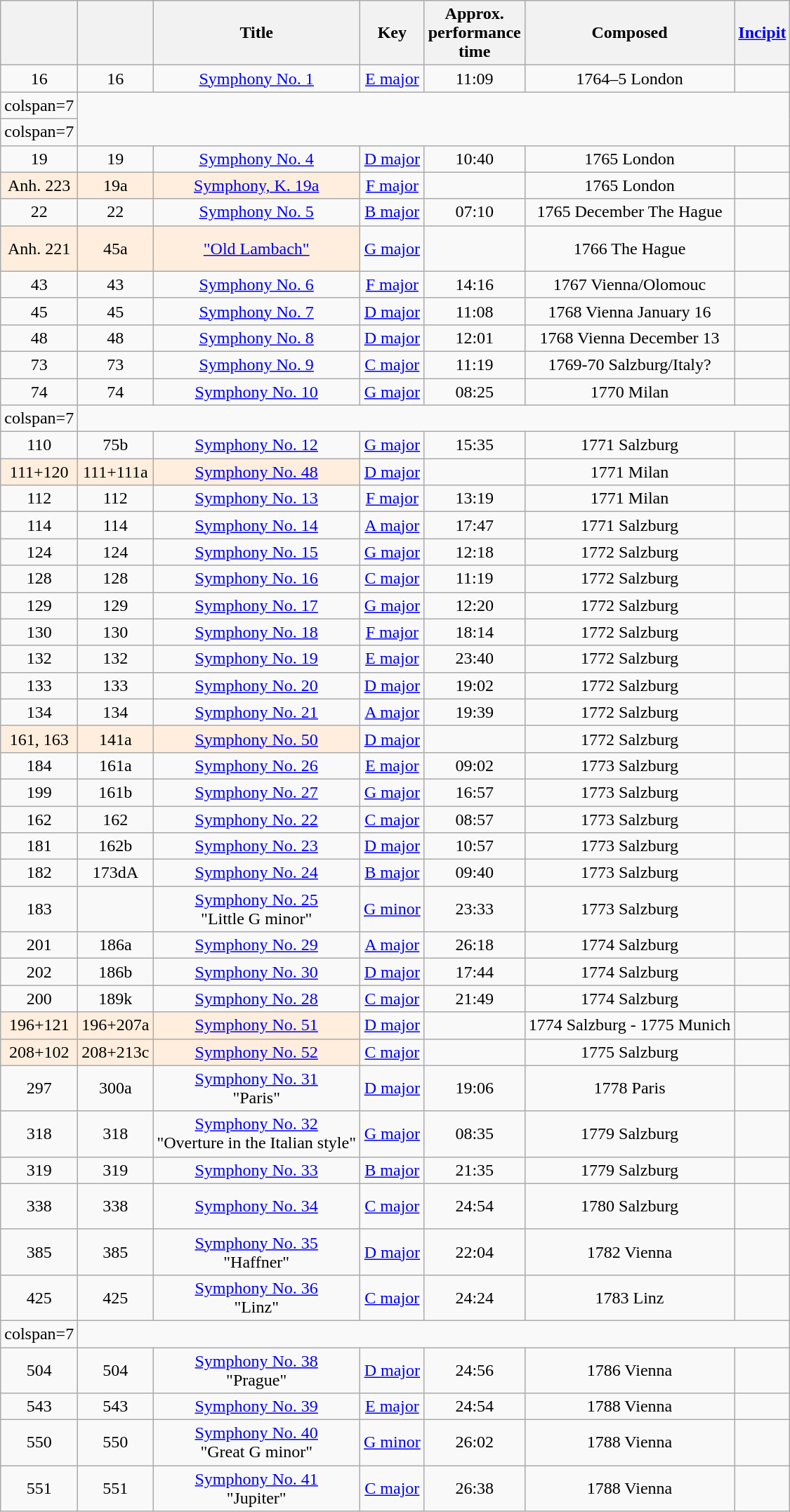<table class="wikitable sortable">
<tr>
<th></th>
<th></th>
<th>Title</th>
<th>Key</th>
<th>Approx.<br>performance<br>time</th>
<th>Composed</th>
<th class=unsortable><a href='#'>Incipit</a></th>
</tr>
<tr align=center>
<td>16</td>
<td>16</td>
<td><a href='#'>Symphony No. 1</a></td>
<td><a href='#'>E major</a></td>
<td>11:09</td>
<td>1764–5 London</td>
<td><br></td>
</tr>
<tr align=center>
<td>colspan=7 </td>
</tr>
<tr align=center>
<td>colspan=7 </td>
</tr>
<tr align=center>
<td>19</td>
<td>19</td>
<td><a href='#'>Symphony No. 4</a></td>
<td><a href='#'>D major</a></td>
<td>10:40</td>
<td>1765 London</td>
<td><br></td>
</tr>
<tr align=center>
<td style="background-color: #FED">Anh. 223</td>
<td style="background-color: #FED">19a</td>
<td style="background-color: #FED"><a href='#'>Symphony, K. 19a</a></td>
<td><a href='#'>F major</a></td>
<td></td>
<td>1765 London</td>
<td><br></td>
</tr>
<tr align=center>
<td>22</td>
<td>22</td>
<td><a href='#'>Symphony No. 5</a></td>
<td><a href='#'>B major</a></td>
<td>07:10</td>
<td>1765 December The Hague</td>
<td><br></td>
</tr>
<tr align=center>
<td style="background-color: #FED">Anh. 221</td>
<td style="background-color: #FED">45a</td>
<td style="background-color: #FED"><a href='#'>"Old Lambach"</a></td>
<td><a href='#'>G major</a></td>
<td></td>
<td>1766 The Hague</td>
<td><br><br></td>
</tr>
<tr align=center>
<td>43</td>
<td>43</td>
<td><a href='#'>Symphony No. 6</a></td>
<td><a href='#'>F major</a></td>
<td>14:16</td>
<td>1767 Vienna/Olomouc</td>
<td><br></td>
</tr>
<tr align=center>
<td>45</td>
<td>45</td>
<td><a href='#'>Symphony No. 7</a></td>
<td><a href='#'>D major</a></td>
<td>11:08</td>
<td>1768 Vienna January 16</td>
<td><br></td>
</tr>
<tr align=center>
<td>48</td>
<td>48</td>
<td><a href='#'>Symphony No. 8</a></td>
<td><a href='#'>D major</a></td>
<td>12:01</td>
<td>1768 Vienna December 13</td>
<td><br></td>
</tr>
<tr align=center>
<td>73</td>
<td>73</td>
<td><a href='#'>Symphony No. 9</a></td>
<td><a href='#'>C major</a></td>
<td>11:19</td>
<td>1769-70 Salzburg/Italy?</td>
<td><br></td>
</tr>
<tr align=center>
<td>74</td>
<td>74</td>
<td><a href='#'>Symphony No. 10</a></td>
<td><a href='#'>G major</a></td>
<td>08:25</td>
<td>1770 Milan</td>
<td><br></td>
</tr>
<tr align=center>
<td>colspan=7 </td>
</tr>
<tr align=center>
<td>110</td>
<td>75b</td>
<td><a href='#'>Symphony No. 12</a></td>
<td><a href='#'>G major</a></td>
<td>15:35</td>
<td>1771 Salzburg</td>
<td><br></td>
</tr>
<tr align=center>
<td style="background-color: #FED">111+120</td>
<td style="background-color: #FED">111+111a</td>
<td style="background-color: #FED"><a href='#'>Symphony No. 48</a><br></td>
<td><a href='#'>D major</a></td>
<td></td>
<td>1771 Milan</td>
<td><br></td>
</tr>
<tr align=center>
<td>112</td>
<td>112</td>
<td><a href='#'>Symphony No. 13</a></td>
<td><a href='#'>F major</a></td>
<td>13:19</td>
<td>1771 Milan</td>
<td><br></td>
</tr>
<tr align=center>
<td>114</td>
<td>114</td>
<td><a href='#'>Symphony No. 14</a></td>
<td><a href='#'>A major</a></td>
<td>17:47</td>
<td>1771 Salzburg</td>
<td><br></td>
</tr>
<tr align=center>
<td>124</td>
<td>124</td>
<td><a href='#'>Symphony No. 15</a></td>
<td><a href='#'>G major</a></td>
<td>12:18</td>
<td>1772 Salzburg</td>
<td><br></td>
</tr>
<tr align=center>
<td>128</td>
<td>128</td>
<td><a href='#'>Symphony No. 16</a></td>
<td><a href='#'>C major</a></td>
<td>11:19</td>
<td>1772 Salzburg</td>
<td><br></td>
</tr>
<tr align=center>
<td>129</td>
<td>129</td>
<td><a href='#'>Symphony No. 17</a></td>
<td><a href='#'>G major</a></td>
<td>12:20</td>
<td>1772 Salzburg</td>
<td><br></td>
</tr>
<tr align=center>
<td>130</td>
<td>130</td>
<td><a href='#'>Symphony No. 18</a></td>
<td><a href='#'>F major</a></td>
<td>18:14</td>
<td>1772 Salzburg</td>
<td><br></td>
</tr>
<tr align=center>
<td>132</td>
<td>132</td>
<td><a href='#'>Symphony No. 19</a></td>
<td><a href='#'>E major</a></td>
<td>23:40</td>
<td>1772 Salzburg</td>
<td><br></td>
</tr>
<tr align=center>
<td>133</td>
<td>133</td>
<td><a href='#'>Symphony No. 20</a></td>
<td><a href='#'>D major</a></td>
<td>19:02</td>
<td>1772 Salzburg</td>
<td><br></td>
</tr>
<tr align=center>
<td>134</td>
<td>134</td>
<td><a href='#'>Symphony No. 21</a></td>
<td><a href='#'>A major</a></td>
<td>19:39</td>
<td>1772 Salzburg</td>
<td><br></td>
</tr>
<tr align=center>
<td style="background-color: #FED">161, 163</td>
<td style="background-color: #FED">141a</td>
<td style="background-color: #FED"><a href='#'>Symphony No. 50</a></td>
<td><a href='#'>D major</a></td>
<td></td>
<td>1772 Salzburg</td>
<td><br></td>
</tr>
<tr align=center>
<td>184</td>
<td>161a</td>
<td><a href='#'>Symphony No. 26</a></td>
<td><a href='#'>E major</a></td>
<td>09:02</td>
<td>1773 Salzburg</td>
<td><br></td>
</tr>
<tr align=center>
<td>199</td>
<td>161b</td>
<td><a href='#'>Symphony No. 27</a></td>
<td><a href='#'>G major</a></td>
<td>16:57</td>
<td>1773 Salzburg</td>
<td><br></td>
</tr>
<tr align=center>
<td>162</td>
<td>162</td>
<td><a href='#'>Symphony No. 22</a></td>
<td><a href='#'>C major</a></td>
<td>08:57</td>
<td>1773 Salzburg</td>
<td><br></td>
</tr>
<tr align=center>
<td>181</td>
<td>162b</td>
<td><a href='#'>Symphony No. 23</a></td>
<td><a href='#'>D major</a></td>
<td>10:57</td>
<td>1773 Salzburg</td>
<td><br></td>
</tr>
<tr align=center>
<td>182</td>
<td>173dA</td>
<td><a href='#'>Symphony No. 24</a></td>
<td><a href='#'>B major</a></td>
<td>09:40</td>
<td>1773 Salzburg</td>
<td><br></td>
</tr>
<tr align=center>
<td>183</td>
<td></td>
<td><a href='#'>Symphony No. 25</a><br>"Little G minor"</td>
<td><a href='#'>G minor</a></td>
<td>23:33</td>
<td>1773 Salzburg</td>
<td><br></td>
</tr>
<tr align=center>
<td>201</td>
<td>186a</td>
<td><a href='#'>Symphony No. 29</a></td>
<td><a href='#'>A major</a></td>
<td>26:18</td>
<td>1774 Salzburg</td>
<td><br></td>
</tr>
<tr align=center>
<td>202</td>
<td>186b</td>
<td><a href='#'>Symphony No. 30</a></td>
<td><a href='#'>D major</a></td>
<td>17:44</td>
<td>1774 Salzburg</td>
<td><br></td>
</tr>
<tr align=center>
<td>200</td>
<td>189k</td>
<td><a href='#'>Symphony No. 28</a></td>
<td><a href='#'>C major</a></td>
<td>21:49</td>
<td>1774 Salzburg</td>
<td><br></td>
</tr>
<tr align=center>
<td style="background-color: #FED">196+121</td>
<td style="background-color: #FED">196+207a</td>
<td style="background-color: #FED"><a href='#'>Symphony No. 51</a></td>
<td><a href='#'>D major</a></td>
<td></td>
<td>1774 Salzburg - 1775 Munich</td>
<td><br></td>
</tr>
<tr align=center>
<td style="background-color: #FED">208+102</td>
<td style="background-color: #FED">208+213c</td>
<td style="background-color: #FED"><a href='#'>Symphony No. 52</a></td>
<td><a href='#'>C major</a></td>
<td></td>
<td>1775 Salzburg</td>
<td><br></td>
</tr>
<tr align=center>
<td>297</td>
<td>300a</td>
<td><a href='#'>Symphony No. 31</a><br>"Paris"</td>
<td><a href='#'>D major</a></td>
<td>19:06</td>
<td>1778 Paris</td>
<td><br></td>
</tr>
<tr align=center>
<td>318</td>
<td>318</td>
<td><a href='#'>Symphony No. 32</a><br>"Overture in the Italian style"</td>
<td><a href='#'>G major</a></td>
<td>08:35</td>
<td>1779 Salzburg</td>
<td><br></td>
</tr>
<tr align=center>
<td>319</td>
<td>319</td>
<td><a href='#'>Symphony No. 33</a></td>
<td><a href='#'>B major</a></td>
<td>21:35</td>
<td>1779 Salzburg</td>
<td><br></td>
</tr>
<tr align=center>
<td>338</td>
<td>338</td>
<td><a href='#'>Symphony No. 34</a></td>
<td><a href='#'>C major</a></td>
<td>24:54</td>
<td>1780 Salzburg</td>
<td><br><br></td>
</tr>
<tr align=center>
<td>385</td>
<td>385</td>
<td><a href='#'>Symphony No. 35</a><br>"Haffner"</td>
<td><a href='#'>D major</a></td>
<td>22:04</td>
<td>1782 Vienna</td>
<td><br></td>
</tr>
<tr align=center>
<td>425</td>
<td>425</td>
<td><a href='#'>Symphony No. 36</a><br>"Linz"</td>
<td><a href='#'>C major</a></td>
<td>24:24</td>
<td>1783 Linz</td>
<td><br></td>
</tr>
<tr align=center>
<td>colspan=7 </td>
</tr>
<tr align=center>
<td>504</td>
<td>504</td>
<td><a href='#'>Symphony No. 38</a><br>"Prague"</td>
<td><a href='#'>D major</a></td>
<td>24:56</td>
<td>1786 Vienna</td>
<td><br></td>
</tr>
<tr align=center>
<td>543</td>
<td>543</td>
<td><a href='#'>Symphony No. 39</a></td>
<td><a href='#'>E major</a></td>
<td>24:54</td>
<td>1788 Vienna</td>
<td><br></td>
</tr>
<tr align=center>
<td>550</td>
<td>550</td>
<td><a href='#'>Symphony No. 40</a><br>"Great G minor"</td>
<td><a href='#'>G minor</a></td>
<td>26:02</td>
<td>1788 Vienna</td>
<td><br><br></td>
</tr>
<tr align=center>
<td>551</td>
<td>551</td>
<td><a href='#'>Symphony No. 41</a><br>"Jupiter"</td>
<td><a href='#'>C major</a></td>
<td>26:38</td>
<td>1788 Vienna</td>
<td><br></td>
</tr>
</table>
